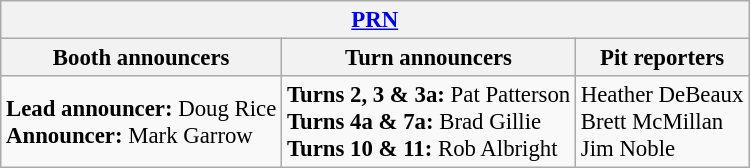<table class="wikitable" style="font-size: 95%;">
<tr>
<th colspan="3"><a href='#'>PRN</a></th>
</tr>
<tr>
<th>Booth announcers</th>
<th>Turn announcers</th>
<th>Pit reporters</th>
</tr>
<tr>
<td><strong>Lead announcer:</strong> Doug Rice<br><strong>Announcer:</strong> Mark Garrow</td>
<td><strong>Turns 2, 3 & 3a:</strong> Pat Patterson<br><strong>Turns 4a & 7a:</strong> Brad Gillie<br><strong>Turns 10 & 11:</strong> Rob Albright</td>
<td>Heather DeBeaux<br>Brett McMillan<br>Jim Noble</td>
</tr>
</table>
